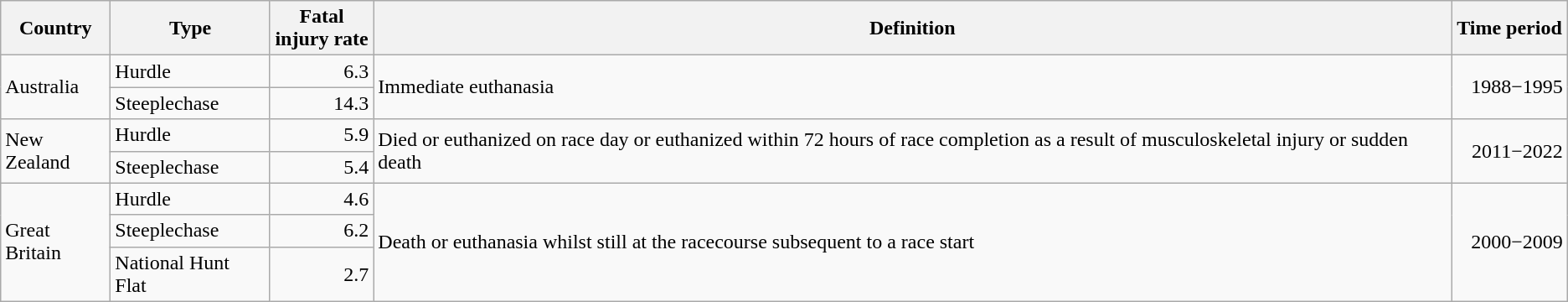<table class="wikitable">
<tr>
<th style="width:80px;">Country</th>
<th>Type</th>
<th style="width:75px;">Fatal injury rate</th>
<th>Definition</th>
<th style="width:85px;">Time period</th>
</tr>
<tr>
<td rowspan="2">Australia</td>
<td>Hurdle</td>
<td align="right">6.3</td>
<td rowspan="2">Immediate euthanasia</td>
<td rowspan="2" align="right">1988−1995</td>
</tr>
<tr>
<td>Steeplechase</td>
<td align="right">14.3</td>
</tr>
<tr>
<td rowspan="2">New Zealand</td>
<td>Hurdle</td>
<td align="right">5.9</td>
<td rowspan="2">Died or euthanized on race day or euthanized within 72 hours of race completion as a result of musculoskeletal injury or sudden death</td>
<td rowspan="2" align="right">2011−2022</td>
</tr>
<tr>
<td>Steeplechase</td>
<td align="right">5.4</td>
</tr>
<tr>
<td rowspan="3">Great Britain</td>
<td>Hurdle</td>
<td align="right">4.6</td>
<td rowspan="3">Death or euthanasia whilst still at the racecourse subsequent to a race start</td>
<td rowspan="3" align="right">2000−2009</td>
</tr>
<tr>
<td>Steeplechase</td>
<td align="right">6.2</td>
</tr>
<tr>
<td>National Hunt Flat</td>
<td align="right">2.7</td>
</tr>
</table>
